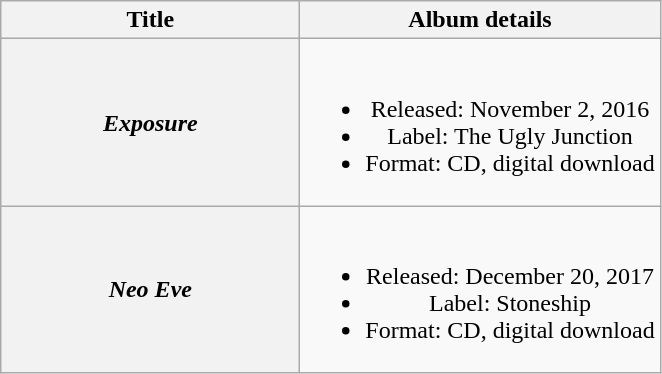<table class="wikitable plainrowheaders" style="text-align:center;">
<tr>
<th scope="col" style="width:12em;">Title</th>
<th scope="col">Album details</th>
</tr>
<tr>
<th scope="row"><em>Exposure</em></th>
<td><br><ul><li>Released: November 2, 2016</li><li>Label: The Ugly Junction</li><li>Format: CD, digital download</li></ul></td>
</tr>
<tr>
<th scope="row"><em>Neo Eve</em></th>
<td><br><ul><li>Released: December 20, 2017</li><li>Label: Stoneship</li><li>Format: CD, digital download</li></ul></td>
</tr>
</table>
